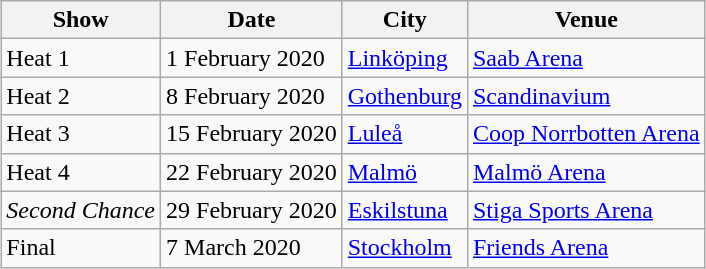<table class="wikitable" style="margin: 1em auto 1em auto">
<tr>
<th>Show</th>
<th>Date</th>
<th>City</th>
<th>Venue</th>
</tr>
<tr>
<td>Heat 1</td>
<td>1 February 2020</td>
<td><a href='#'>Linköping</a></td>
<td><a href='#'>Saab Arena</a></td>
</tr>
<tr>
<td>Heat 2</td>
<td>8 February 2020</td>
<td><a href='#'>Gothenburg</a></td>
<td><a href='#'>Scandinavium</a></td>
</tr>
<tr>
<td>Heat 3</td>
<td>15 February 2020</td>
<td><a href='#'>Luleå</a></td>
<td><a href='#'>Coop Norrbotten Arena</a></td>
</tr>
<tr>
<td>Heat 4</td>
<td>22 February 2020</td>
<td><a href='#'>Malmö</a></td>
<td><a href='#'>Malmö Arena</a></td>
</tr>
<tr>
<td><em>Second Chance</em></td>
<td>29 February 2020</td>
<td><a href='#'>Eskilstuna</a></td>
<td><a href='#'>Stiga Sports Arena</a></td>
</tr>
<tr>
<td>Final</td>
<td>7 March 2020</td>
<td><a href='#'>Stockholm</a></td>
<td><a href='#'>Friends Arena</a></td>
</tr>
</table>
